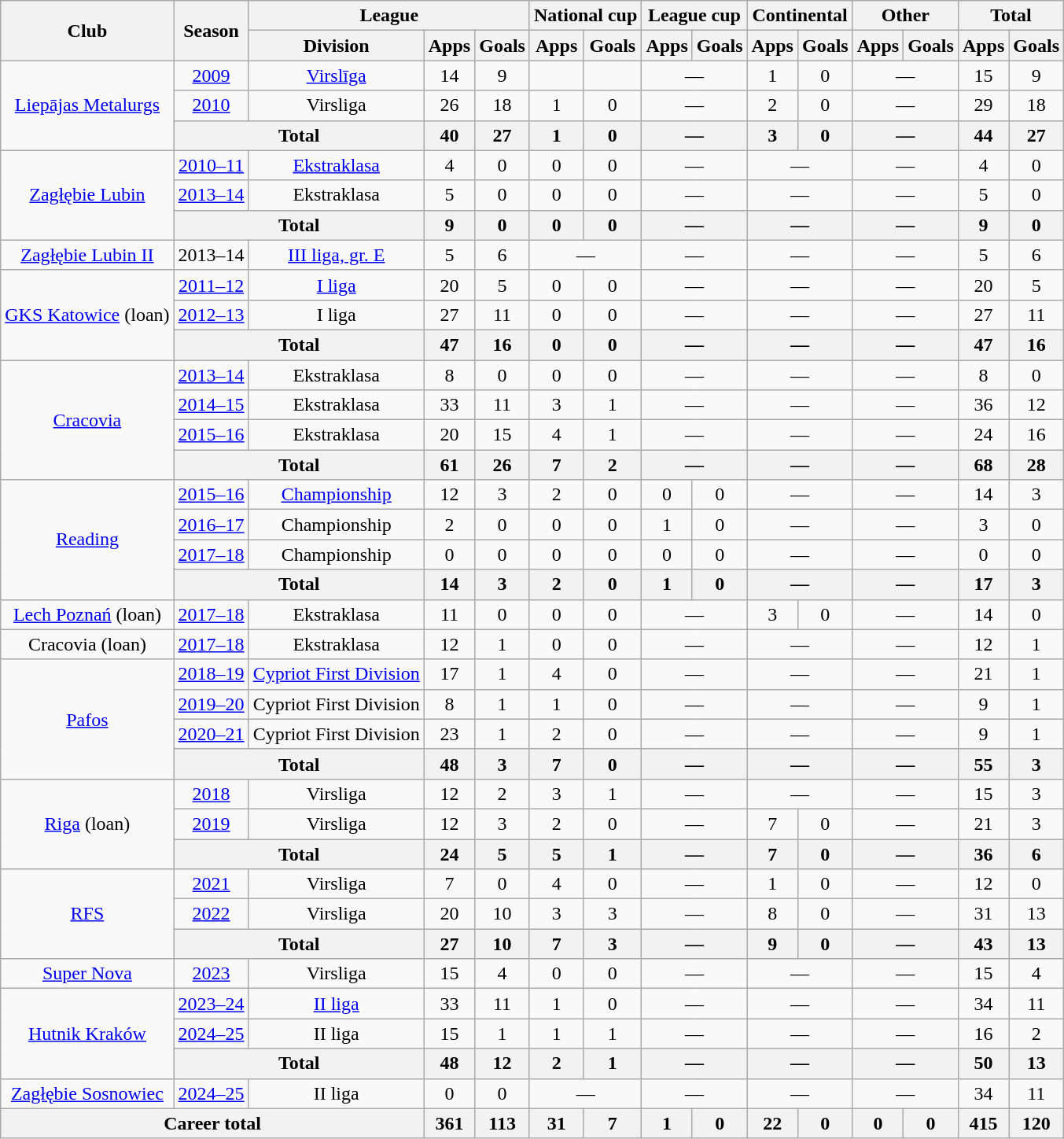<table class="wikitable" style="text-align: center">
<tr>
<th rowspan="2">Club</th>
<th rowspan="2">Season</th>
<th colspan="3">League</th>
<th colspan="2">National cup</th>
<th colspan="2">League cup</th>
<th colspan="2">Continental</th>
<th colspan="2">Other</th>
<th colspan="2">Total</th>
</tr>
<tr>
<th>Division</th>
<th>Apps</th>
<th>Goals</th>
<th>Apps</th>
<th>Goals</th>
<th>Apps</th>
<th>Goals</th>
<th>Apps</th>
<th>Goals</th>
<th>Apps</th>
<th>Goals</th>
<th>Apps</th>
<th>Goals</th>
</tr>
<tr>
<td rowspan="3"><a href='#'>Liepājas Metalurgs</a></td>
<td><a href='#'>2009</a></td>
<td><a href='#'>Virslīga</a></td>
<td>14</td>
<td>9</td>
<td></td>
<td></td>
<td colspan="2">—</td>
<td>1</td>
<td>0</td>
<td colspan="2">—</td>
<td>15</td>
<td>9</td>
</tr>
<tr>
<td><a href='#'>2010</a></td>
<td>Virsliga</td>
<td>26</td>
<td>18</td>
<td>1</td>
<td>0</td>
<td colspan="2">—</td>
<td>2</td>
<td>0</td>
<td colspan="2">—</td>
<td>29</td>
<td>18</td>
</tr>
<tr>
<th colspan="2">Total</th>
<th>40</th>
<th>27</th>
<th>1</th>
<th>0</th>
<th colspan="2">—</th>
<th>3</th>
<th>0</th>
<th colspan="2">—</th>
<th>44</th>
<th>27</th>
</tr>
<tr>
<td rowspan="3"><a href='#'>Zagłębie Lubin</a></td>
<td><a href='#'>2010–11</a></td>
<td><a href='#'>Ekstraklasa</a></td>
<td>4</td>
<td>0</td>
<td>0</td>
<td>0</td>
<td colspan="2">—</td>
<td colspan="2">—</td>
<td colspan="2">—</td>
<td>4</td>
<td>0</td>
</tr>
<tr>
<td><a href='#'>2013–14</a></td>
<td>Ekstraklasa</td>
<td>5</td>
<td>0</td>
<td>0</td>
<td>0</td>
<td colspan="2">—</td>
<td colspan="2">—</td>
<td colspan="2">—</td>
<td>5</td>
<td>0</td>
</tr>
<tr>
<th colspan="2">Total</th>
<th>9</th>
<th>0</th>
<th>0</th>
<th>0</th>
<th colspan="2">—</th>
<th colspan="2">—</th>
<th colspan="2">—</th>
<th>9</th>
<th>0</th>
</tr>
<tr>
<td><a href='#'>Zagłębie Lubin II</a></td>
<td>2013–14</td>
<td><a href='#'>III liga, gr. E</a></td>
<td>5</td>
<td>6</td>
<td colspan="2">—</td>
<td colspan="2">—</td>
<td colspan="2">—</td>
<td colspan="2">—</td>
<td>5</td>
<td>6</td>
</tr>
<tr>
<td rowspan="3"><a href='#'>GKS Katowice</a> (loan)</td>
<td><a href='#'>2011–12</a></td>
<td><a href='#'>I liga</a></td>
<td>20</td>
<td>5</td>
<td>0</td>
<td>0</td>
<td colspan="2">—</td>
<td colspan="2">—</td>
<td colspan="2">—</td>
<td>20</td>
<td>5</td>
</tr>
<tr>
<td><a href='#'>2012–13</a></td>
<td>I liga</td>
<td>27</td>
<td>11</td>
<td>0</td>
<td>0</td>
<td colspan="2">—</td>
<td colspan="2">—</td>
<td colspan="2">—</td>
<td>27</td>
<td>11</td>
</tr>
<tr>
<th colspan="2">Total</th>
<th>47</th>
<th>16</th>
<th>0</th>
<th>0</th>
<th colspan="2">—</th>
<th colspan="2">—</th>
<th colspan="2">—</th>
<th>47</th>
<th>16</th>
</tr>
<tr>
<td rowspan="4"><a href='#'>Cracovia</a></td>
<td><a href='#'>2013–14</a></td>
<td>Ekstraklasa</td>
<td>8</td>
<td>0</td>
<td>0</td>
<td>0</td>
<td colspan="2">—</td>
<td colspan="2">—</td>
<td colspan="2">—</td>
<td>8</td>
<td>0</td>
</tr>
<tr>
<td><a href='#'>2014–15</a></td>
<td>Ekstraklasa</td>
<td>33</td>
<td>11</td>
<td>3</td>
<td>1</td>
<td colspan="2">—</td>
<td colspan="2">—</td>
<td colspan="2">—</td>
<td>36</td>
<td>12</td>
</tr>
<tr>
<td><a href='#'>2015–16</a></td>
<td>Ekstraklasa</td>
<td>20</td>
<td>15</td>
<td>4</td>
<td>1</td>
<td colspan="2">—</td>
<td colspan="2">—</td>
<td colspan="2">—</td>
<td>24</td>
<td>16</td>
</tr>
<tr>
<th colspan="2">Total</th>
<th>61</th>
<th>26</th>
<th>7</th>
<th>2</th>
<th colspan="2">—</th>
<th colspan="2">—</th>
<th colspan="2">—</th>
<th>68</th>
<th>28</th>
</tr>
<tr>
<td rowspan="4"><a href='#'>Reading</a></td>
<td><a href='#'>2015–16</a></td>
<td><a href='#'>Championship</a></td>
<td>12</td>
<td>3</td>
<td>2</td>
<td>0</td>
<td>0</td>
<td>0</td>
<td colspan="2">—</td>
<td colspan="2">—</td>
<td>14</td>
<td>3</td>
</tr>
<tr>
<td><a href='#'>2016–17</a></td>
<td>Championship</td>
<td>2</td>
<td>0</td>
<td>0</td>
<td>0</td>
<td>1</td>
<td>0</td>
<td colspan="2">—</td>
<td colspan="2">—</td>
<td>3</td>
<td>0</td>
</tr>
<tr>
<td><a href='#'>2017–18</a></td>
<td>Championship</td>
<td>0</td>
<td>0</td>
<td>0</td>
<td>0</td>
<td>0</td>
<td>0</td>
<td colspan="2">—</td>
<td colspan="2">—</td>
<td>0</td>
<td>0</td>
</tr>
<tr>
<th colspan="2">Total</th>
<th>14</th>
<th>3</th>
<th>2</th>
<th>0</th>
<th>1</th>
<th>0</th>
<th colspan="2">—</th>
<th colspan="2">—</th>
<th>17</th>
<th>3</th>
</tr>
<tr>
<td><a href='#'>Lech Poznań</a> (loan)</td>
<td><a href='#'>2017–18</a></td>
<td>Ekstraklasa</td>
<td>11</td>
<td>0</td>
<td>0</td>
<td>0</td>
<td colspan="2">—</td>
<td>3</td>
<td>0</td>
<td colspan="2">—</td>
<td>14</td>
<td>0</td>
</tr>
<tr>
<td>Cracovia (loan)</td>
<td><a href='#'>2017–18</a></td>
<td>Ekstraklasa</td>
<td>12</td>
<td>1</td>
<td>0</td>
<td>0</td>
<td colspan="2">—</td>
<td colspan="2">—</td>
<td colspan="2">—</td>
<td>12</td>
<td>1</td>
</tr>
<tr>
<td rowspan="4"><a href='#'>Pafos</a></td>
<td><a href='#'>2018–19</a></td>
<td><a href='#'>Cypriot First Division</a></td>
<td>17</td>
<td>1</td>
<td>4</td>
<td>0</td>
<td colspan="2">—</td>
<td colspan="2">—</td>
<td colspan="2">—</td>
<td>21</td>
<td>1</td>
</tr>
<tr>
<td><a href='#'>2019–20</a></td>
<td>Cypriot First Division</td>
<td>8</td>
<td>1</td>
<td>1</td>
<td>0</td>
<td colspan="2">—</td>
<td colspan="2">—</td>
<td colspan="2">—</td>
<td>9</td>
<td>1</td>
</tr>
<tr>
<td><a href='#'>2020–21</a></td>
<td>Cypriot First Division</td>
<td>23</td>
<td>1</td>
<td>2</td>
<td>0</td>
<td colspan="2">—</td>
<td colspan="2">—</td>
<td colspan="2">—</td>
<td>9</td>
<td>1</td>
</tr>
<tr>
<th colspan="2">Total</th>
<th>48</th>
<th>3</th>
<th>7</th>
<th>0</th>
<th colspan="2">—</th>
<th colspan="2">—</th>
<th colspan="2">—</th>
<th>55</th>
<th>3</th>
</tr>
<tr>
<td rowspan="3"><a href='#'>Riga</a> (loan)</td>
<td><a href='#'>2018</a></td>
<td>Virsliga</td>
<td>12</td>
<td>2</td>
<td>3</td>
<td>1</td>
<td colspan="2">—</td>
<td colspan="2">—</td>
<td colspan="2">—</td>
<td>15</td>
<td>3</td>
</tr>
<tr>
<td><a href='#'>2019</a></td>
<td>Virsliga</td>
<td>12</td>
<td>3</td>
<td>2</td>
<td>0</td>
<td colspan="2">—</td>
<td>7</td>
<td>0</td>
<td colspan=2>—</td>
<td>21</td>
<td>3</td>
</tr>
<tr>
<th colspan="2">Total</th>
<th>24</th>
<th>5</th>
<th>5</th>
<th>1</th>
<th colspan="2">—</th>
<th>7</th>
<th>0</th>
<th colspan="2">—</th>
<th>36</th>
<th>6</th>
</tr>
<tr>
<td rowspan="3"><a href='#'>RFS</a></td>
<td><a href='#'>2021</a></td>
<td>Virsliga</td>
<td>7</td>
<td>0</td>
<td>4</td>
<td>0</td>
<td colspan="2">—</td>
<td>1</td>
<td>0</td>
<td colspan="2">—</td>
<td>12</td>
<td>0</td>
</tr>
<tr>
<td><a href='#'>2022</a></td>
<td>Virsliga</td>
<td>20</td>
<td>10</td>
<td>3</td>
<td>3</td>
<td colspan="2">—</td>
<td>8</td>
<td>0</td>
<td colspan="2">—</td>
<td>31</td>
<td>13</td>
</tr>
<tr>
<th colspan="2">Total</th>
<th>27</th>
<th>10</th>
<th>7</th>
<th>3</th>
<th colspan="2">—</th>
<th>9</th>
<th>0</th>
<th colspan="2">—</th>
<th>43</th>
<th>13</th>
</tr>
<tr>
<td><a href='#'>Super Nova</a></td>
<td><a href='#'>2023</a></td>
<td>Virsliga</td>
<td>15</td>
<td>4</td>
<td>0</td>
<td>0</td>
<td colspan="2">—</td>
<td colspan="2">—</td>
<td colspan="2">—</td>
<td>15</td>
<td>4</td>
</tr>
<tr>
<td rowspan="3"><a href='#'>Hutnik Kraków</a></td>
<td><a href='#'>2023–24</a></td>
<td><a href='#'>II liga</a></td>
<td>33</td>
<td>11</td>
<td>1</td>
<td>0</td>
<td colspan="2">—</td>
<td colspan="2">—</td>
<td colspan="2">—</td>
<td>34</td>
<td>11</td>
</tr>
<tr>
<td><a href='#'>2024–25</a></td>
<td>II liga</td>
<td>15</td>
<td>1</td>
<td>1</td>
<td>1</td>
<td colspan="2">—</td>
<td colspan="2">—</td>
<td colspan="2">—</td>
<td>16</td>
<td>2</td>
</tr>
<tr>
<th colspan="2">Total</th>
<th>48</th>
<th>12</th>
<th>2</th>
<th>1</th>
<th colspan="2">—</th>
<th colspan="2">—</th>
<th colspan="2">—</th>
<th>50</th>
<th>13</th>
</tr>
<tr>
<td><a href='#'>Zagłębie Sosnowiec</a></td>
<td><a href='#'>2024–25</a></td>
<td>II liga</td>
<td>0</td>
<td>0</td>
<td colspan="2">—</td>
<td colspan="2">—</td>
<td colspan="2">—</td>
<td colspan="2">—</td>
<td>34</td>
<td>11</td>
</tr>
<tr>
<th colspan="3">Career total</th>
<th>361</th>
<th>113</th>
<th>31</th>
<th>7</th>
<th>1</th>
<th>0</th>
<th>22</th>
<th>0</th>
<th>0</th>
<th>0</th>
<th>415</th>
<th>120</th>
</tr>
</table>
